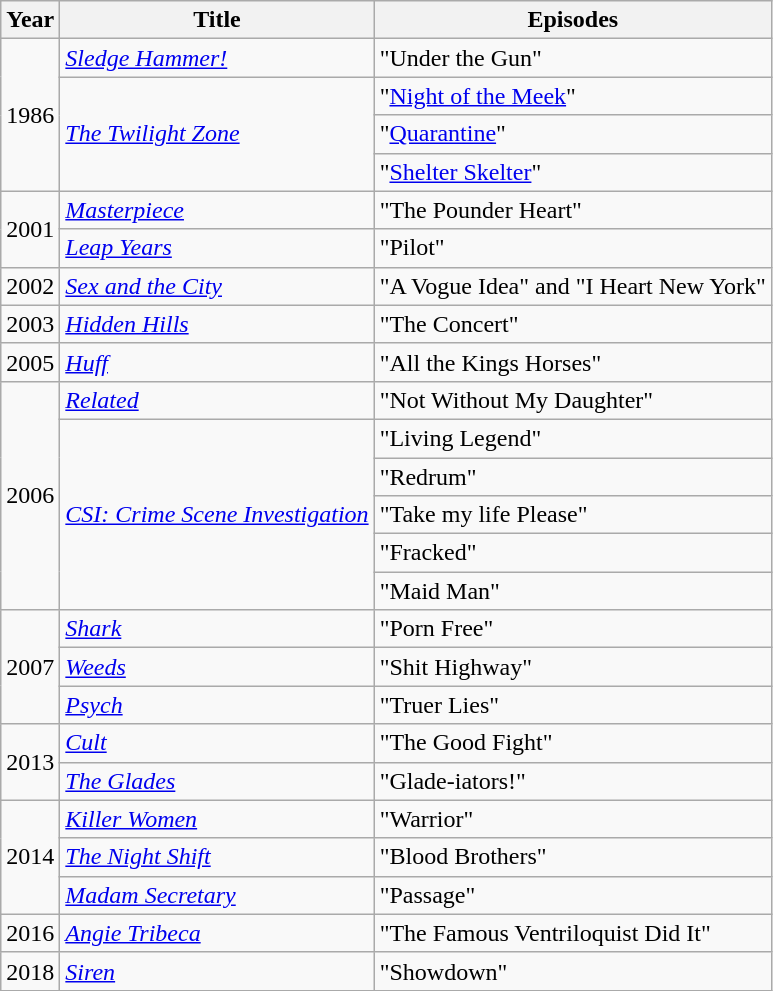<table class="wikitable">
<tr>
<th>Year</th>
<th>Title</th>
<th>Episodes</th>
</tr>
<tr>
<td rowspan=4>1986</td>
<td><em><a href='#'>Sledge Hammer!</a></em></td>
<td>"Under the Gun"</td>
</tr>
<tr>
<td rowspan=3><em><a href='#'>The Twilight Zone</a></em></td>
<td>"<a href='#'>Night of the Meek</a>"</td>
</tr>
<tr>
<td>"<a href='#'>Quarantine</a>"</td>
</tr>
<tr>
<td>"<a href='#'>Shelter Skelter</a>"</td>
</tr>
<tr>
<td rowspan=2>2001</td>
<td><em><a href='#'>Masterpiece</a></em></td>
<td>"The Pounder Heart"</td>
</tr>
<tr>
<td><em><a href='#'>Leap Years</a></em></td>
<td>"Pilot"</td>
</tr>
<tr>
<td>2002</td>
<td><em><a href='#'>Sex and the City</a></em></td>
<td>"A Vogue Idea" and "I Heart New York"</td>
</tr>
<tr>
<td>2003</td>
<td><em><a href='#'>Hidden Hills</a></em></td>
<td>"The Concert"</td>
</tr>
<tr>
<td>2005</td>
<td><em><a href='#'>Huff</a></em></td>
<td>"All the Kings Horses"</td>
</tr>
<tr>
<td rowspan=6>2006</td>
<td><em><a href='#'>Related</a></em></td>
<td>"Not Without My Daughter"</td>
</tr>
<tr>
<td rowspan=5><em><a href='#'>CSI: Crime Scene Investigation</a></em></td>
<td>"Living Legend"</td>
</tr>
<tr>
<td>"Redrum"</td>
</tr>
<tr>
<td>"Take my life Please"</td>
</tr>
<tr>
<td>"Fracked"</td>
</tr>
<tr>
<td>"Maid Man"</td>
</tr>
<tr>
<td rowspan=3>2007</td>
<td><em><a href='#'>Shark</a></em></td>
<td>"Porn Free"</td>
</tr>
<tr>
<td><em><a href='#'>Weeds</a></em></td>
<td>"Shit Highway"</td>
</tr>
<tr>
<td><em><a href='#'>Psych</a></em></td>
<td>"Truer Lies"</td>
</tr>
<tr>
<td rowspan=2>2013</td>
<td><em><a href='#'>Cult</a></em></td>
<td>"The Good Fight"</td>
</tr>
<tr>
<td><em><a href='#'>The Glades</a></em></td>
<td>"Glade-iators!"</td>
</tr>
<tr>
<td rowspan=3>2014</td>
<td><em><a href='#'>Killer Women</a></em></td>
<td>"Warrior"</td>
</tr>
<tr>
<td><em><a href='#'>The Night Shift</a></em></td>
<td>"Blood Brothers"</td>
</tr>
<tr>
<td><em><a href='#'>Madam Secretary</a></em></td>
<td>"Passage"</td>
</tr>
<tr>
<td>2016</td>
<td><em><a href='#'>Angie Tribeca</a></em></td>
<td>"The Famous Ventriloquist Did It"</td>
</tr>
<tr>
<td>2018</td>
<td><em><a href='#'>Siren</a></em></td>
<td>"Showdown"</td>
</tr>
</table>
